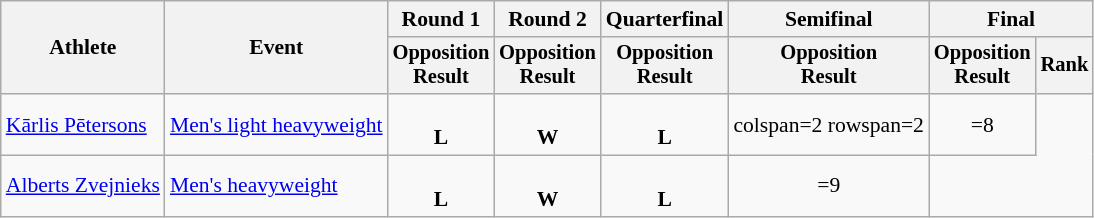<table class="wikitable" style="font-size:90%;">
<tr>
<th rowspan=2>Athlete</th>
<th rowspan=2>Event</th>
<th>Round 1</th>
<th>Round 2</th>
<th>Quarterfinal</th>
<th>Semifinal</th>
<th colspan=2>Final</th>
</tr>
<tr style="font-size: 95%">
<th>Opposition<br>Result</th>
<th>Opposition<br>Result</th>
<th>Opposition<br>Result</th>
<th>Opposition<br>Result</th>
<th>Opposition<br>Result</th>
<th>Rank</th>
</tr>
<tr align=center>
<td align=left><a href='#'>Kārlis Pētersons</a></td>
<td align=left><a href='#'>Men's light heavyweight</a></td>
<td> <br> <strong>L</strong></td>
<td> <br> <strong>W</strong></td>
<td> <br> <strong>L</strong></td>
<td>colspan=2 rowspan=2 </td>
<td align=center>=8</td>
</tr>
<tr align=center>
<td align=left><a href='#'>Alberts Zvejnieks</a></td>
<td align=left><a href='#'>Men's heavyweight</a></td>
<td> <br> <strong>L</strong></td>
<td> <br> <strong>W</strong></td>
<td> <br> <strong>L</strong></td>
<td align=center>=9</td>
</tr>
</table>
